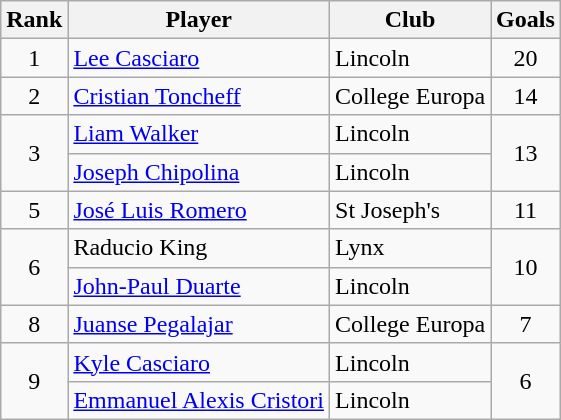<table class="wikitable">
<tr>
<th>Rank</th>
<th>Player</th>
<th>Club</th>
<th>Goals</th>
</tr>
<tr>
<td align=center>1</td>
<td> <a href='#'>Lee Casciaro</a></td>
<td>Lincoln</td>
<td align=center>20</td>
</tr>
<tr>
<td align=center>2</td>
<td> <a href='#'>Cristian Toncheff</a></td>
<td>College Europa</td>
<td align=center>14</td>
</tr>
<tr>
<td style="text-align:center;" rowspan="2">3</td>
<td> <a href='#'>Liam Walker</a></td>
<td>Lincoln</td>
<td style="text-align:center;" rowspan="2">13</td>
</tr>
<tr>
<td> <a href='#'>Joseph Chipolina</a></td>
<td>Lincoln</td>
</tr>
<tr>
<td align=center>5</td>
<td> <a href='#'>José Luis Romero</a></td>
<td>St Joseph's</td>
<td align=center>11</td>
</tr>
<tr>
<td style="text-align:center;" rowspan="2">6</td>
<td> Raducio King</td>
<td>Lynx</td>
<td style="text-align:center;" rowspan="2">10</td>
</tr>
<tr>
<td> <a href='#'>John-Paul Duarte</a></td>
<td>Lincoln</td>
</tr>
<tr>
<td align=center>8</td>
<td> <a href='#'>Juanse Pegalajar</a></td>
<td>College Europa</td>
<td align=center>7</td>
</tr>
<tr>
<td style="text-align:center;" rowspan="2">9</td>
<td> <a href='#'>Kyle Casciaro</a></td>
<td>Lincoln</td>
<td style="text-align:center;" rowspan="2">6</td>
</tr>
<tr>
<td> <a href='#'>Emmanuel Alexis Cristori</a></td>
<td>Lincoln</td>
</tr>
</table>
